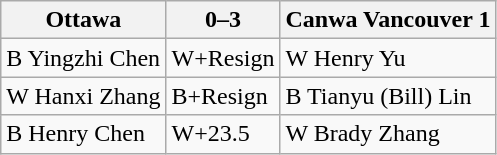<table class="wikitable">
<tr>
<th>Ottawa</th>
<th>0–3</th>
<th>Canwa Vancouver 1</th>
</tr>
<tr>
<td>B Yingzhi Chen</td>
<td>W+Resign</td>
<td>W Henry Yu</td>
</tr>
<tr>
<td>W Hanxi Zhang</td>
<td>B+Resign</td>
<td>B Tianyu (Bill) Lin</td>
</tr>
<tr>
<td>B Henry Chen</td>
<td>W+23.5</td>
<td>W Brady Zhang</td>
</tr>
</table>
